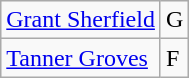<table class="wikitable sortable">
<tr>
<td><a href='#'>Grant Sherfield</a></td>
<td>G</td>
</tr>
<tr>
<td><a href='#'>Tanner Groves</a></td>
<td>F</td>
</tr>
</table>
